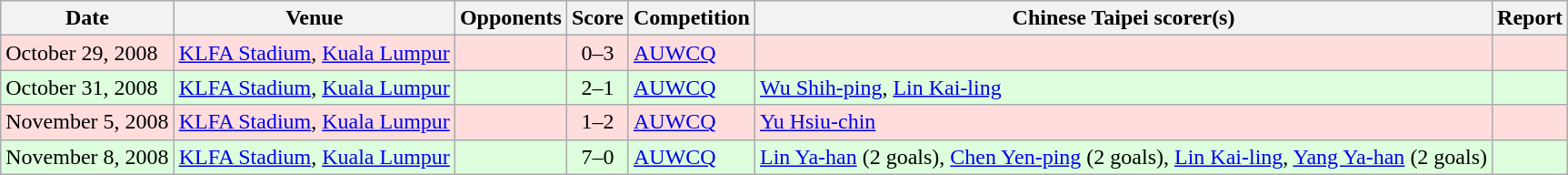<table class="wikitable">
<tr>
<th>Date</th>
<th>Venue</th>
<th>Opponents</th>
<th>Score</th>
<th>Competition</th>
<th>Chinese Taipei scorer(s)</th>
<th>Report</th>
</tr>
<tr style="background: #ffdddd;">
<td>October 29, 2008</td>
<td><a href='#'>KLFA Stadium</a>, <a href='#'>Kuala Lumpur</a></td>
<td></td>
<td style="text-align: center;">0–3</td>
<td><a href='#'>AUWCQ</a></td>
<td></td>
<td></td>
</tr>
<tr style="background: #ddffdd;">
<td>October 31, 2008</td>
<td><a href='#'>KLFA Stadium</a>, <a href='#'>Kuala Lumpur</a></td>
<td></td>
<td style="text-align: center;">2–1</td>
<td><a href='#'>AUWCQ</a></td>
<td><a href='#'>Wu Shih-ping</a>, <a href='#'>Lin Kai-ling</a></td>
<td></td>
</tr>
<tr style="background: #ffdddd;">
<td>November 5, 2008</td>
<td><a href='#'>KLFA Stadium</a>, <a href='#'>Kuala Lumpur</a></td>
<td></td>
<td style="text-align: center;">1–2</td>
<td><a href='#'>AUWCQ</a></td>
<td><a href='#'>Yu Hsiu-chin</a></td>
<td></td>
</tr>
<tr style="background: #ddffdd;">
<td>November 8, 2008</td>
<td><a href='#'>KLFA Stadium</a>, <a href='#'>Kuala Lumpur</a></td>
<td></td>
<td style="text-align: center;">7–0</td>
<td><a href='#'>AUWCQ</a></td>
<td><a href='#'>Lin Ya-han</a> (2 goals), <a href='#'>Chen Yen-ping</a> (2 goals), <a href='#'>Lin Kai-ling</a>, <a href='#'>Yang Ya-han</a> (2 goals)</td>
<td></td>
</tr>
</table>
